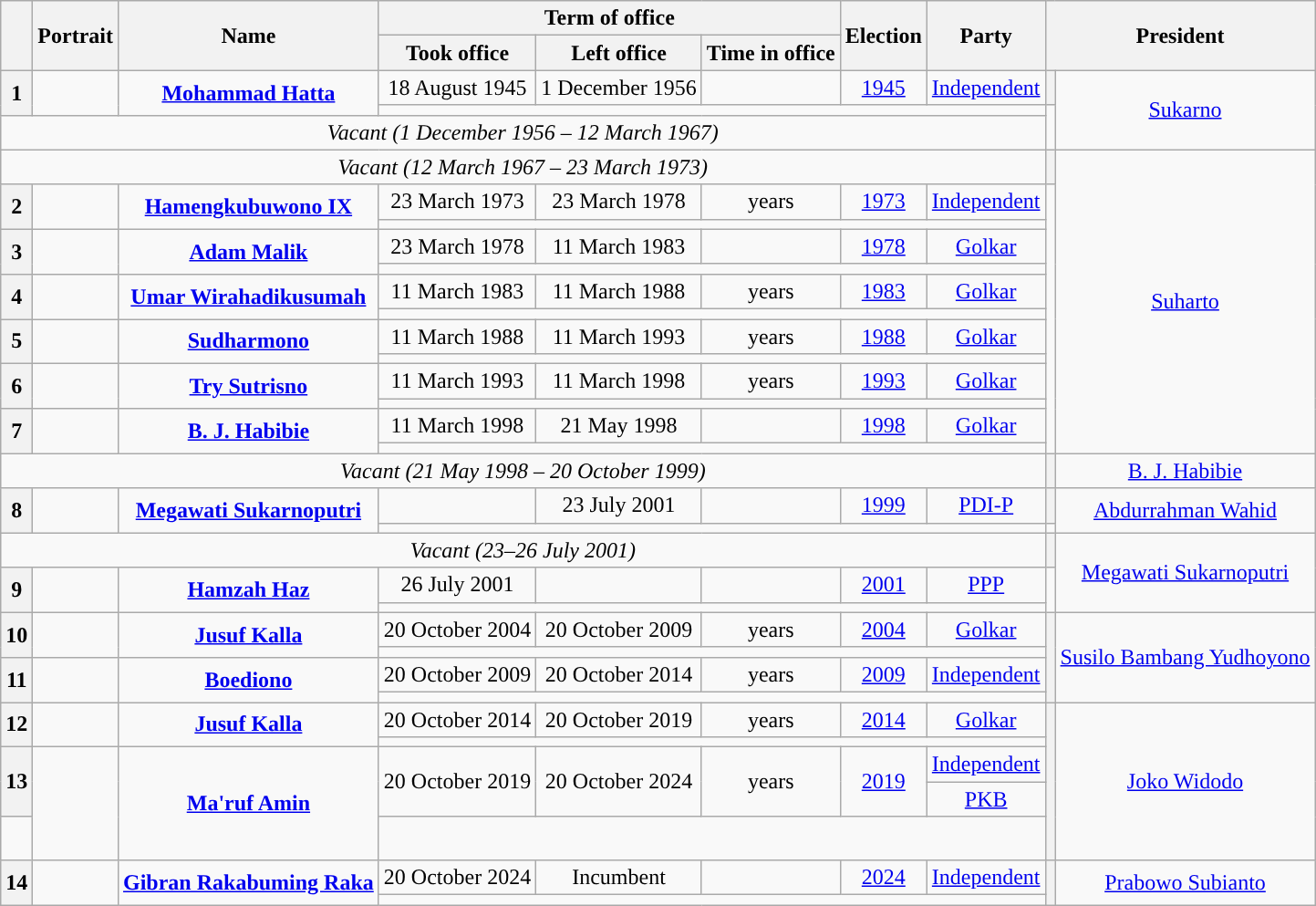<table class="wikitable sortable sticky-header" style="text-align:center">
<tr>
<th rowspan="2"></th>
<th rowspan="2">Portrait</th>
<th rowspan="2">Name</th>
<th colspan="3">Term of office</th>
<th rowspan="2">Election</th>
<th rowspan="2">Party</th>
<th rowspan="2" colspan="2">President</th>
</tr>
<tr>
<th>Took office</th>
<th>Left office</th>
<th>Time in office</th>
</tr>
<tr>
<th rowspan="2" style="background:">1</th>
<td rowspan="2"></td>
<td rowspan="2"><strong><a href='#'>Mohammad Hatta</a></strong><br></td>
<td>18 August 1945</td>
<td>1 December 1956</td>
<td></td>
<td><a href='#'>1945</a></td>
<td><a href='#'>Independent</a></td>
<th style="background:"></th>
<td rowspan="3"><a href='#'>Sukarno</a></td>
</tr>
<tr>
<td colspan="5" align="left"></td>
</tr>
<tr>
<td colspan="8"><em>Vacant (1 December 1956 – 12 March 1967)</em></td>
</tr>
<tr>
<td colspan="8"><em>Vacant (12 March 1967 – 23 March 1973)</em></td>
<th style="background:"></th>
<td rowspan="13"><a href='#'>Suharto</a></td>
</tr>
<tr>
<th rowspan="2" style="background:">2</th>
<td rowspan="2"></td>
<td rowspan="2"><strong><a href='#'>Hamengkubuwono IX</a></strong><br></td>
<td>23 March 1973</td>
<td>23 March 1978</td>
<td> years</td>
<td><a href='#'>1973</a></td>
<td><a href='#'>Independent</a></td>
</tr>
<tr>
<td colspan="5" align="left"></td>
</tr>
<tr>
<th rowspan="2" style="background:">3</th>
<td rowspan="2"></td>
<td rowspan="2"><strong><a href='#'>Adam Malik</a></strong><br></td>
<td>23 March 1978</td>
<td>11 March 1983</td>
<td></td>
<td><a href='#'>1978</a></td>
<td><a href='#'>Golkar</a></td>
</tr>
<tr>
<td colspan="5" align="left"></td>
</tr>
<tr>
<th rowspan="2" style="background:">4</th>
<td rowspan="2"></td>
<td rowspan="2"><strong><a href='#'>Umar Wirahadikusumah</a></strong><br></td>
<td>11 March 1983</td>
<td>11 March 1988</td>
<td> years</td>
<td><a href='#'>1983</a></td>
<td><a href='#'>Golkar</a></td>
</tr>
<tr>
<td colspan="5" align="left"></td>
</tr>
<tr>
<th rowspan="2" style="background:">5</th>
<td rowspan="2"></td>
<td rowspan="2"><strong><a href='#'>Sudharmono</a></strong><br></td>
<td>11 March 1988</td>
<td>11 March 1993</td>
<td> years</td>
<td><a href='#'>1988</a></td>
<td><a href='#'>Golkar</a></td>
</tr>
<tr>
<td colspan="5" align="left"></td>
</tr>
<tr>
<th rowspan="2" style="background:">6</th>
<td rowspan="2"></td>
<td rowspan="2"><strong><a href='#'>Try Sutrisno</a></strong><br></td>
<td>11 March 1993</td>
<td>11 March 1998</td>
<td> years</td>
<td><a href='#'>1993</a></td>
<td><a href='#'>Golkar</a></td>
</tr>
<tr>
<td colspan="5" align="left"></td>
</tr>
<tr>
<th rowspan="2" style="background:">7</th>
<td rowspan="2"></td>
<td rowspan="2"><strong><a href='#'>B. J. Habibie</a></strong><br></td>
<td>11 March 1998</td>
<td>21 May 1998</td>
<td></td>
<td><a href='#'>1998</a></td>
<td><a href='#'>Golkar</a></td>
</tr>
<tr>
<td colspan="5" align="left"></td>
</tr>
<tr>
<td colspan="8"><em>Vacant (21 May 1998 – 20 October 1999)</em></td>
<th style="background:"></th>
<td><a href='#'>B. J. Habibie</a></td>
</tr>
<tr>
<th rowspan="2" style="background:">8</th>
<td rowspan="2"></td>
<td rowspan="2"><strong><a href='#'>Megawati Sukarnoputri</a></strong><br></td>
<td></td>
<td>23 July 2001</td>
<td></td>
<td><a href='#'>1999</a></td>
<td><a href='#'>PDI-P</a></td>
<th style="background:"></th>
<td rowspan="2"><a href='#'>Abdurrahman Wahid</a></td>
</tr>
<tr>
<td colspan="5" align="left"></td>
</tr>
<tr>
<td colspan="8"><em>Vacant (23–26 July 2001)</em></td>
<th style="background:"></th>
<td rowspan="3"><a href='#'>Megawati Sukarnoputri</a></td>
</tr>
<tr>
<th rowspan="2" style="background:">9</th>
<td rowspan="2"></td>
<td rowspan="2"><strong><a href='#'>Hamzah Haz</a></strong><br></td>
<td>26 July 2001</td>
<td></td>
<td></td>
<td><a href='#'>2001</a></td>
<td><a href='#'>PPP</a></td>
</tr>
<tr>
<td colspan="5" align="left"></td>
</tr>
<tr>
<th rowspan="2" style="background:">10</th>
<td rowspan="2"></td>
<td rowspan="2"><strong><a href='#'>Jusuf Kalla</a></strong><br></td>
<td>20 October 2004</td>
<td>20 October 2009</td>
<td> years</td>
<td><a href='#'>2004</a></td>
<td><a href='#'>Golkar</a></td>
<th rowspan="4" style="background:"></th>
<td rowspan="4"><a href='#'>Susilo Bambang Yudhoyono</a></td>
</tr>
<tr>
<td colspan="5" align="left"></td>
</tr>
<tr>
<th rowspan="2" style="background:">11</th>
<td rowspan="2"></td>
<td rowspan="2"><strong><a href='#'>Boediono</a></strong><br></td>
<td>20 October 2009</td>
<td>20 October 2014</td>
<td> years</td>
<td><a href='#'>2009</a></td>
<td><a href='#'>Independent</a></td>
</tr>
<tr>
<td colspan="5" align="left"></td>
</tr>
<tr>
<th rowspan="2" style="background:">12<br></th>
<td rowspan="2"></td>
<td rowspan="2"><strong><a href='#'>Jusuf Kalla</a></strong><br></td>
<td>20 October 2014</td>
<td>20 October 2019</td>
<td> years</td>
<td><a href='#'>2014</a></td>
<td><a href='#'>Golkar</a></td>
<th rowspan="5" style="background:"></th>
<td rowspan="5"><a href='#'>Joko Widodo</a></td>
</tr>
<tr>
<td colspan="5" align="left"></td>
</tr>
<tr>
<th rowspan="2" style="background:">13</th>
<td rowspan="3"></td>
<td rowspan="3"><strong><a href='#'>Ma'ruf Amin</a></strong><br></td>
<td rowspan="2">20 October 2019</td>
<td rowspan="2">20 October 2024</td>
<td rowspan="2"> years</td>
<td rowspan="2"><a href='#'>2019</a></td>
<td><a href='#'>Independent</a><br></td>
</tr>
<tr>
<td><a href='#'>PKB</a><br></td>
</tr>
<tr style="height:2em">
<td style="background:"></td>
<td colspan="5" align="left"></td>
</tr>
<tr>
<th rowspan="2" style="background:">14</th>
<td rowspan="2"></td>
<td rowspan="2"><strong><a href='#'>Gibran Rakabuming Raka</a></strong><br></td>
<td>20 October 2024</td>
<td>Incumbent</td>
<td></td>
<td><a href='#'>2024</a></td>
<td><a href='#'>Independent</a></td>
<th rowspan="2" style="background:"></th>
<td rowspan="2"><a href='#'>Prabowo Subianto</a></td>
</tr>
<tr>
<td colspan="5" align="left"></td>
</tr>
</table>
